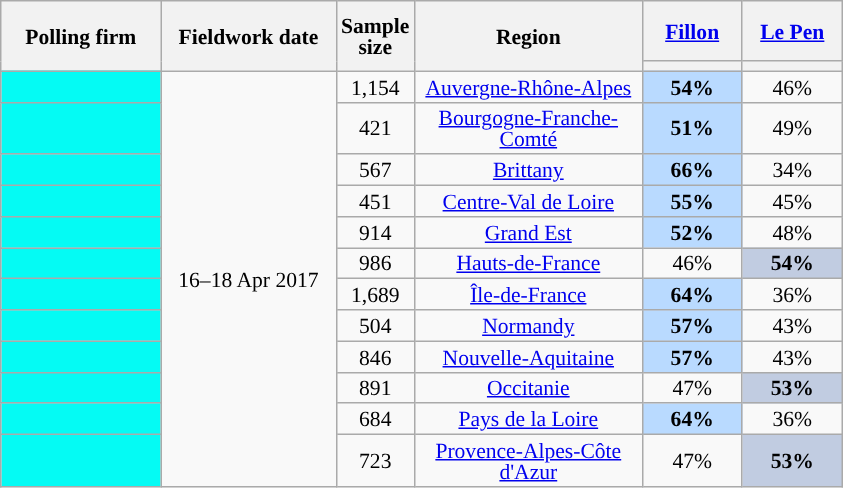<table class="wikitable sortable" style="text-align:center;font-size:90%;line-height:14px;">
<tr style="height:40px;">
<th style="width:100px;" rowspan="2">Polling firm</th>
<th style="width:110px;" rowspan="2">Fieldwork date</th>
<th style="width:35px;" rowspan="2">Sample<br>size</th>
<th style="width:145px;" rowspan="2">Region</th>
<th class="unsortable" style="width:60px;"><a href='#'>Fillon</a><br></th>
<th class="unsortable" style="width:60px;"><a href='#'>Le Pen</a><br></th>
</tr>
<tr>
<th style="background:"></th>
<th style="background:"></th>
</tr>
<tr>
<td style="background:#04FBF4;"></td>
<td rowspan="12" data-sort-value="2017-04-18">16–18 Apr 2017</td>
<td>1,154</td>
<td><a href='#'>Auvergne-Rhône-Alpes</a></td>
<td style="background:#B9DAFF;"><strong>54%</strong></td>
<td>46%</td>
</tr>
<tr>
<td style="background:#04FBF4;"></td>
<td>421</td>
<td><a href='#'>Bourgogne-Franche-Comté</a></td>
<td style="background:#B9DAFF;"><strong>51%</strong></td>
<td>49%</td>
</tr>
<tr>
<td style="background:#04FBF4;"></td>
<td>567</td>
<td><a href='#'>Brittany</a></td>
<td style="background:#B9DAFF;"><strong>66%</strong></td>
<td>34%</td>
</tr>
<tr>
<td style="background:#04FBF4;"></td>
<td>451</td>
<td><a href='#'>Centre-Val de Loire</a></td>
<td style="background:#B9DAFF;"><strong>55%</strong></td>
<td>45%</td>
</tr>
<tr>
<td style="background:#04FBF4;"></td>
<td>914</td>
<td><a href='#'>Grand Est</a></td>
<td style="background:#B9DAFF;"><strong>52%</strong></td>
<td>48%</td>
</tr>
<tr>
<td style="background:#04FBF4;"></td>
<td>986</td>
<td><a href='#'>Hauts-de-France</a></td>
<td>46%</td>
<td style="background:#C1CCE1;"><strong>54%</strong></td>
</tr>
<tr>
<td style="background:#04FBF4;"></td>
<td>1,689</td>
<td><a href='#'>Île-de-France</a></td>
<td style="background:#B9DAFF;"><strong>64%</strong></td>
<td>36%</td>
</tr>
<tr>
<td style="background:#04FBF4;"></td>
<td>504</td>
<td><a href='#'>Normandy</a></td>
<td style="background:#B9DAFF;"><strong>57%</strong></td>
<td>43%</td>
</tr>
<tr>
<td style="background:#04FBF4;"></td>
<td>846</td>
<td><a href='#'>Nouvelle-Aquitaine</a></td>
<td style="background:#B9DAFF;"><strong>57%</strong></td>
<td>43%</td>
</tr>
<tr>
<td style="background:#04FBF4;"></td>
<td>891</td>
<td><a href='#'>Occitanie</a></td>
<td>47%</td>
<td style="background:#C1CCE1;"><strong>53%</strong></td>
</tr>
<tr>
<td style="background:#04FBF4;"></td>
<td>684</td>
<td><a href='#'>Pays de la Loire</a></td>
<td style="background:#B9DAFF;"><strong>64%</strong></td>
<td>36%</td>
</tr>
<tr>
<td style="background:#04FBF4;"></td>
<td>723</td>
<td><a href='#'>Provence-Alpes-Côte d'Azur</a></td>
<td>47%</td>
<td style="background:#C1CCE1;"><strong>53%</strong></td>
</tr>
</table>
